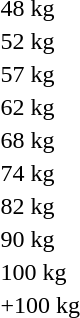<table>
<tr>
<td>48 kg</td>
<td></td>
<td></td>
<td></td>
</tr>
<tr>
<td>52 kg</td>
<td></td>
<td></td>
<td></td>
</tr>
<tr>
<td>57 kg</td>
<td></td>
<td></td>
<td></td>
</tr>
<tr>
<td>62 kg</td>
<td></td>
<td></td>
<td></td>
</tr>
<tr>
<td>68 kg</td>
<td></td>
<td></td>
<td></td>
</tr>
<tr>
<td>74 kg</td>
<td></td>
<td></td>
<td></td>
</tr>
<tr>
<td>82 kg</td>
<td></td>
<td></td>
<td></td>
</tr>
<tr>
<td>90 kg</td>
<td></td>
<td></td>
<td></td>
</tr>
<tr>
<td>100 kg</td>
<td></td>
<td></td>
<td></td>
</tr>
<tr>
<td>+100 kg</td>
<td></td>
<td></td>
<td></td>
</tr>
</table>
